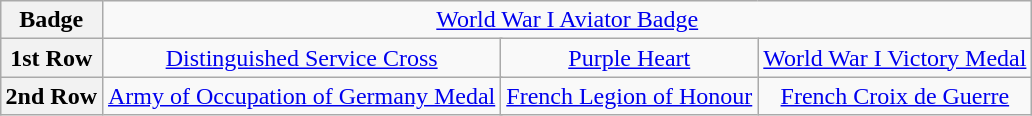<table class="wikitable" style="margin:1em auto; text-align:center;">
<tr>
<th>Badge</th>
<td colspan="12"><a href='#'>World War I Aviator Badge</a></td>
</tr>
<tr>
<th>1st Row</th>
<td colspan="4"><a href='#'>Distinguished Service Cross</a> <br></td>
<td colspan="4"><a href='#'>Purple Heart</a></td>
<td colspan="4"><a href='#'>World War I Victory Medal</a></td>
</tr>
<tr>
<th>2nd Row</th>
<td colspan="4"><a href='#'>Army of Occupation of Germany Medal</a></td>
<td colspan="4"><a href='#'>French Legion of Honour</a> <br></td>
<td colspan="4"><a href='#'>French Croix de Guerre</a> <br></td>
</tr>
</table>
